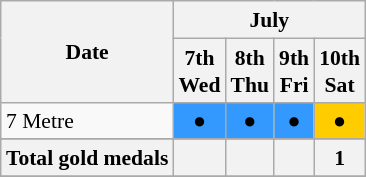<table class="wikitable" style="margin:0.5em auto; font-size:90%; line-height:1.25em;">
<tr>
<th rowspan=2>Date</th>
<th colspan=4>July</th>
</tr>
<tr>
<th>7th<br>Wed</th>
<th>8th<br>Thu</th>
<th>9th<br>Fri</th>
<th>10th<br>Sat</th>
</tr>
<tr align="center">
<td align="left">7 Metre</td>
<td bgcolor=#3399ff><span>● </span></td>
<td bgcolor=#3399ff><span>● </span></td>
<td bgcolor=#3399ff><span>● </span></td>
<td bgcolor=#ffcc00><span>● </span></td>
</tr>
<tr align="center">
</tr>
<tr>
<th>Total gold medals</th>
<th></th>
<th></th>
<th></th>
<th>1</th>
</tr>
<tr>
</tr>
</table>
